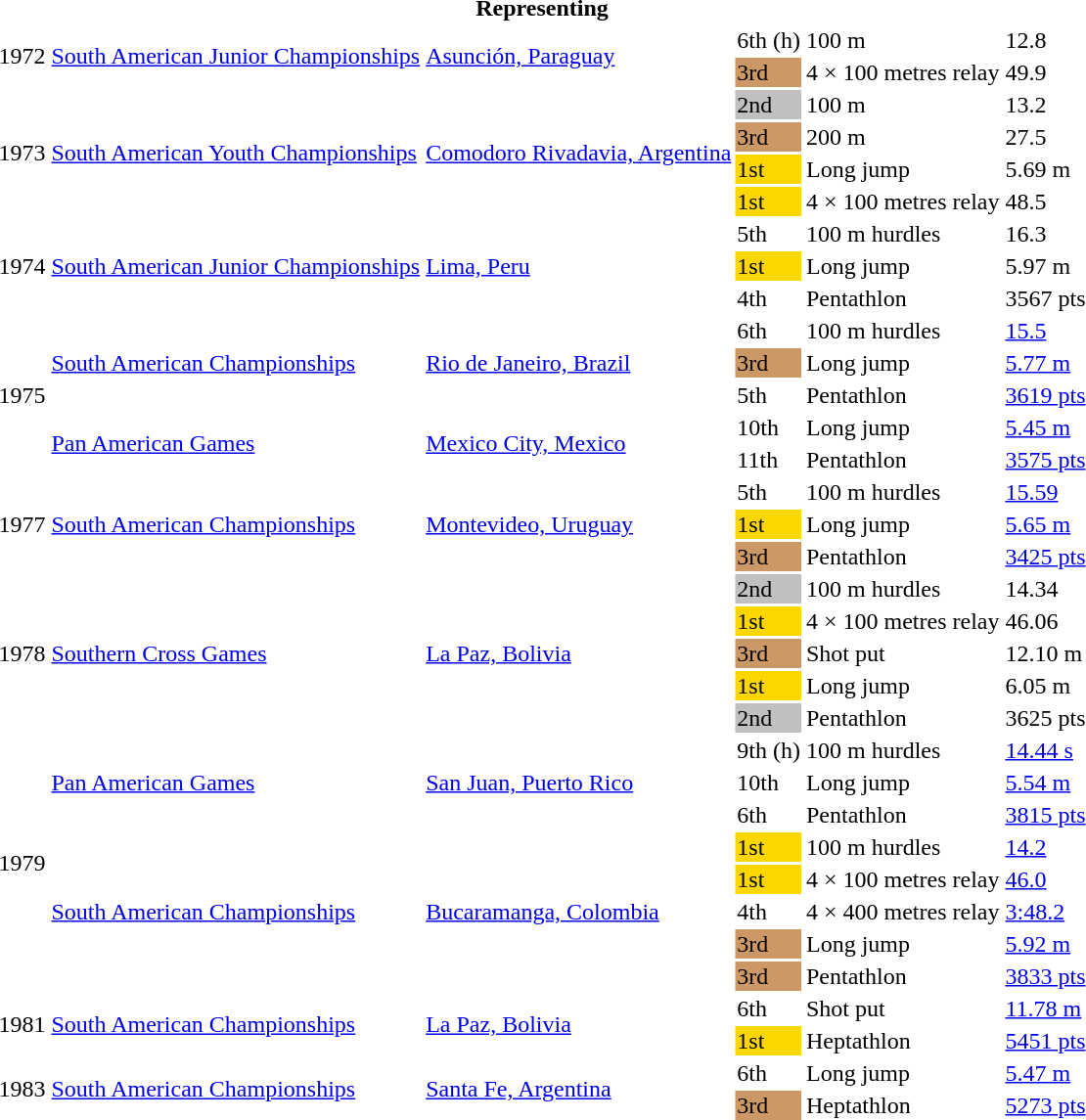<table>
<tr>
<th colspan="6">Representing </th>
</tr>
<tr>
<td rowspan=2>1972</td>
<td rowspan=2><a href='#'>South American Junior Championships</a></td>
<td rowspan=2><a href='#'>Asunción, Paraguay</a></td>
<td>6th (h)</td>
<td>100 m</td>
<td>12.8</td>
</tr>
<tr>
<td bgcolor=cc9966>3rd</td>
<td>4 × 100 metres relay</td>
<td>49.9</td>
</tr>
<tr>
<td rowspan=4>1973</td>
<td rowspan=4><a href='#'>South American Youth Championships</a></td>
<td rowspan=4><a href='#'>Comodoro Rivadavia, Argentina</a></td>
<td bgcolor=silver>2nd</td>
<td>100 m</td>
<td>13.2</td>
</tr>
<tr>
<td bgcolor=cc9966>3rd</td>
<td>200 m</td>
<td>27.5</td>
</tr>
<tr>
<td bgcolor=gold>1st</td>
<td>Long jump</td>
<td>5.69 m</td>
</tr>
<tr>
<td bgcolor=gold>1st</td>
<td>4 × 100 metres relay</td>
<td>48.5</td>
</tr>
<tr>
<td rowspan=3>1974</td>
<td rowspan=3><a href='#'>South American Junior Championships</a></td>
<td rowspan=3><a href='#'>Lima, Peru</a></td>
<td>5th</td>
<td>100 m hurdles</td>
<td>16.3</td>
</tr>
<tr>
<td bgcolor=gold>1st</td>
<td>Long jump</td>
<td>5.97 m</td>
</tr>
<tr>
<td>4th</td>
<td>Pentathlon</td>
<td>3567 pts</td>
</tr>
<tr>
<td rowspan=5>1975</td>
<td rowspan=3><a href='#'>South American Championships</a></td>
<td rowspan=3><a href='#'>Rio de Janeiro, Brazil</a></td>
<td>6th</td>
<td>100 m hurdles</td>
<td><a href='#'>15.5</a></td>
</tr>
<tr>
<td bgcolor=cc9966>3rd</td>
<td>Long jump</td>
<td><a href='#'>5.77 m</a></td>
</tr>
<tr>
<td>5th</td>
<td>Pentathlon</td>
<td><a href='#'>3619 pts</a></td>
</tr>
<tr>
<td rowspan=2><a href='#'>Pan American Games</a></td>
<td rowspan=2><a href='#'>Mexico City, Mexico</a></td>
<td>10th</td>
<td>Long jump</td>
<td><a href='#'>5.45 m</a></td>
</tr>
<tr>
<td>11th</td>
<td>Pentathlon</td>
<td><a href='#'>3575 pts</a></td>
</tr>
<tr>
<td rowspan=3>1977</td>
<td rowspan=3><a href='#'>South American Championships</a></td>
<td rowspan=3><a href='#'>Montevideo, Uruguay</a></td>
<td>5th</td>
<td>100 m hurdles</td>
<td><a href='#'>15.59</a></td>
</tr>
<tr>
<td bgcolor=gold>1st</td>
<td>Long jump</td>
<td><a href='#'>5.65 m</a></td>
</tr>
<tr>
<td bgcolor=cc9966>3rd</td>
<td>Pentathlon</td>
<td><a href='#'>3425 pts</a></td>
</tr>
<tr>
<td rowspan=5>1978</td>
<td rowspan=5><a href='#'>Southern Cross Games</a></td>
<td rowspan=5><a href='#'>La Paz, Bolivia</a></td>
<td bgcolor=silver>2nd</td>
<td>100 m hurdles</td>
<td>14.34</td>
</tr>
<tr>
<td bgcolor=gold>1st</td>
<td>4 × 100 metres relay</td>
<td>46.06</td>
</tr>
<tr>
<td bgcolor=cc9966>3rd</td>
<td>Shot put</td>
<td>12.10 m</td>
</tr>
<tr>
<td bgcolor=gold>1st</td>
<td>Long jump</td>
<td>6.05 m</td>
</tr>
<tr>
<td bgcolor=silver>2nd</td>
<td>Pentathlon</td>
<td>3625 pts</td>
</tr>
<tr>
<td rowspan=8>1979</td>
<td rowspan=3><a href='#'>Pan American Games</a></td>
<td rowspan=3><a href='#'>San Juan, Puerto Rico</a></td>
<td>9th (h)</td>
<td>100 m hurdles</td>
<td><a href='#'>14.44 s</a></td>
</tr>
<tr>
<td>10th</td>
<td>Long jump</td>
<td><a href='#'>5.54 m</a></td>
</tr>
<tr>
<td>6th</td>
<td>Pentathlon</td>
<td><a href='#'>3815 pts</a></td>
</tr>
<tr>
<td rowspan=5><a href='#'>South American Championships</a></td>
<td rowspan=5><a href='#'>Bucaramanga, Colombia</a></td>
<td bgcolor=gold>1st</td>
<td>100 m hurdles</td>
<td><a href='#'>14.2</a></td>
</tr>
<tr>
<td bgcolor=gold>1st</td>
<td>4 × 100 metres relay</td>
<td><a href='#'>46.0</a></td>
</tr>
<tr>
<td>4th</td>
<td>4 × 400 metres relay</td>
<td><a href='#'>3:48.2</a></td>
</tr>
<tr>
<td bgcolor=cc9966>3rd</td>
<td>Long jump</td>
<td><a href='#'>5.92 m</a></td>
</tr>
<tr>
<td bgcolor=cc9966>3rd</td>
<td>Pentathlon</td>
<td><a href='#'>3833 pts</a></td>
</tr>
<tr>
<td rowspan=2>1981</td>
<td rowspan=2><a href='#'>South American Championships</a></td>
<td rowspan=2><a href='#'>La Paz, Bolivia</a></td>
<td>6th</td>
<td>Shot put</td>
<td><a href='#'>11.78 m</a></td>
</tr>
<tr>
<td bgcolor=gold>1st</td>
<td>Heptathlon</td>
<td><a href='#'>5451 pts</a></td>
</tr>
<tr>
<td rowspan=2>1983</td>
<td rowspan=2><a href='#'>South American Championships</a></td>
<td rowspan=2><a href='#'>Santa Fe, Argentina</a></td>
<td>6th</td>
<td>Long jump</td>
<td><a href='#'>5.47 m</a></td>
</tr>
<tr>
<td bgcolor=cc9966>3rd</td>
<td>Heptathlon</td>
<td><a href='#'>5273 pts</a></td>
</tr>
</table>
